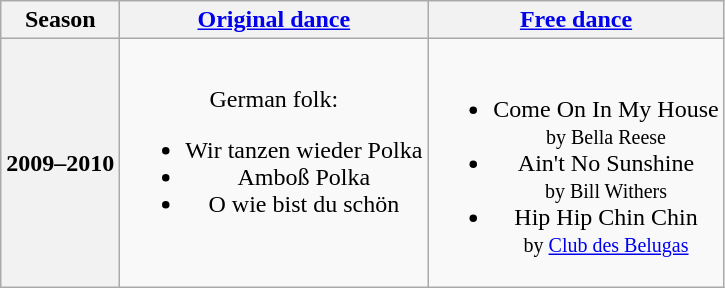<table class="wikitable" style="text-align:center">
<tr>
<th>Season</th>
<th><a href='#'>Original dance</a></th>
<th><a href='#'>Free dance</a></th>
</tr>
<tr>
<th>2009–2010 <br> </th>
<td>German folk:<br><ul><li>Wir tanzen wieder Polka</li><li>Amboß Polka</li><li>O wie bist du schön</li></ul></td>
<td><br><ul><li>Come On In My House <br><small> by Bella Reese </small></li><li>Ain't No Sunshine <br><small> by Bill Withers </small></li><li>Hip Hip Chin Chin <br><small> by <a href='#'>Club des Belugas</a> </small></li></ul></td>
</tr>
</table>
